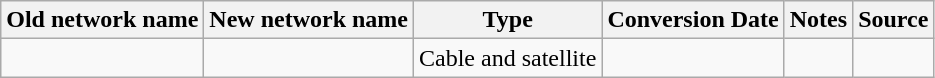<table class="wikitable">
<tr>
<th>Old network name</th>
<th>New network name</th>
<th>Type</th>
<th>Conversion Date</th>
<th>Notes</th>
<th>Source</th>
</tr>
<tr>
<td></td>
<td></td>
<td>Cable and satellite</td>
<td></td>
<td></td>
<td></td>
</tr>
</table>
